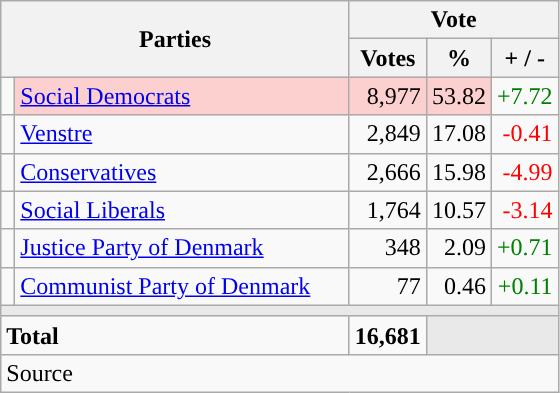<table class="wikitable" style="text-align:right;">
<tr>
<th style="text-align:centre;" rowspan="2" colspan="2" width="225">Parties</th>
<th colspan="3">Vote</th>
</tr>
<tr>
<th width="15">Votes</th>
<th width="15">%</th>
<th width="15">+ / -</th>
</tr>
<tr>
<td width="2" style="color:inherit;background:"></td>
<td bgcolor=#fbd0ce  align="left"><a href='#'>Social Democrats</a></td>
<td bgcolor=#fbd0ce>8,977</td>
<td bgcolor=#fbd0ce>53.82</td>
<td style=color:green;>+7.72</td>
</tr>
<tr>
<td width="2" style="color:inherit;background:"></td>
<td align="left"><a href='#'>Venstre</a></td>
<td>2,849</td>
<td>17.08</td>
<td style=color:red;>-0.41</td>
</tr>
<tr>
<td width="2" style="color:inherit;background:"></td>
<td align="left"><a href='#'>Conservatives</a></td>
<td>2,666</td>
<td>15.98</td>
<td style=color:red;>-4.99</td>
</tr>
<tr>
<td width="2" style="color:inherit;background:"></td>
<td align="left"><a href='#'>Social Liberals</a></td>
<td>1,764</td>
<td>10.57</td>
<td style=color:red;>-3.14</td>
</tr>
<tr>
<td width="2" style="color:inherit;background:"></td>
<td align="left"><a href='#'>Justice Party of Denmark</a></td>
<td>348</td>
<td>2.09</td>
<td style=color:green;>+0.71</td>
</tr>
<tr>
<td width="2" style="color:inherit;background:"></td>
<td align="left"><a href='#'>Communist Party of Denmark</a></td>
<td>77</td>
<td>0.46</td>
<td style=color:green;>+0.11</td>
</tr>
<tr>
<td colspan="7" bgcolor="#E9E9E9"></td>
</tr>
<tr>
<td align="left" colspan="2"><strong>Total</strong></td>
<td><strong>16,681</strong></td>
<td bgcolor="#E9E9E9" colspan="2"></td>
</tr>
<tr>
<td align="left" colspan="6">Source</td>
</tr>
</table>
